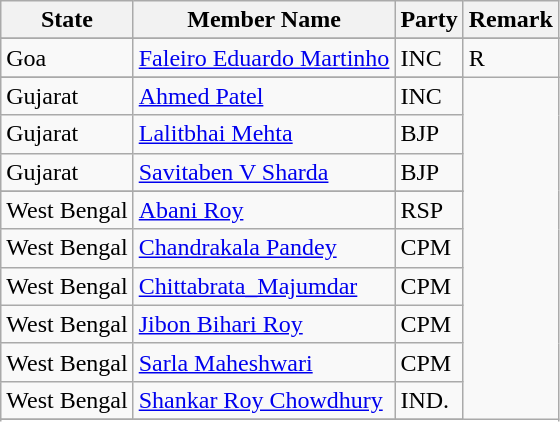<table class="wikitable sortable">
<tr>
<th>State</th>
<th>Member Name</th>
<th>Party</th>
<th>Remark</th>
</tr>
<tr>
</tr>
<tr>
<td>Goa</td>
<td><a href='#'> Faleiro Eduardo Martinho</a></td>
<td>INC</td>
<td>R</td>
</tr>
<tr>
</tr>
<tr>
<td>Gujarat</td>
<td><a href='#'>Ahmed Patel</a></td>
<td>INC</td>
</tr>
<tr>
<td>Gujarat</td>
<td><a href='#'>Lalitbhai Mehta</a></td>
<td>BJP</td>
</tr>
<tr>
<td>Gujarat</td>
<td><a href='#'>Savitaben V Sharda</a></td>
<td>BJP</td>
</tr>
<tr>
</tr>
<tr>
<td>West Bengal</td>
<td><a href='#'>Abani Roy</a></td>
<td>RSP</td>
</tr>
<tr>
<td>West Bengal</td>
<td><a href='#'>Chandrakala Pandey</a></td>
<td>CPM</td>
</tr>
<tr>
<td>West Bengal</td>
<td><a href='#'>Chittabrata_Majumdar</a></td>
<td>CPM</td>
</tr>
<tr>
<td>West Bengal</td>
<td><a href='#'>Jibon Bihari Roy</a></td>
<td>CPM</td>
</tr>
<tr>
<td>West Bengal</td>
<td><a href='#'>Sarla Maheshwari</a></td>
<td>CPM</td>
</tr>
<tr>
<td>West Bengal</td>
<td><a href='#'>Shankar Roy Chowdhury</a></td>
<td>IND.</td>
</tr>
<tr>
</tr>
<tr>
</tr>
</table>
